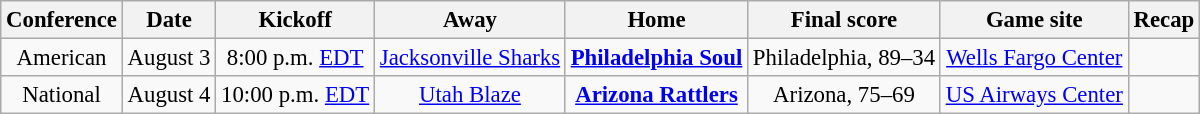<table class="wikitable" style="font-size: 95%;">
<tr>
<th>Conference</th>
<th>Date</th>
<th>Kickoff</th>
<th>Away</th>
<th>Home</th>
<th>Final score</th>
<th>Game site</th>
<th>Recap</th>
</tr>
<tr>
<td align="center">American</td>
<td align="center">August 3</td>
<td align="center">8:00 p.m. <a href='#'>EDT</a></td>
<td align="center"><a href='#'>Jacksonville Sharks</a></td>
<td align="center"><strong><a href='#'>Philadelphia Soul</a></strong></td>
<td align="center">Philadelphia, 89–34</td>
<td align="center"><a href='#'>Wells Fargo Center</a></td>
<td align="center"></td>
</tr>
<tr>
<td align="center">National</td>
<td align="center">August 4</td>
<td align="center">10:00 p.m. <a href='#'>EDT</a></td>
<td align="center"><a href='#'>Utah Blaze</a></td>
<td align="center"><strong><a href='#'>Arizona Rattlers</a></strong></td>
<td align="center">Arizona, 75–69</td>
<td align="center"><a href='#'>US Airways Center</a></td>
<td align="center"></td>
</tr>
</table>
